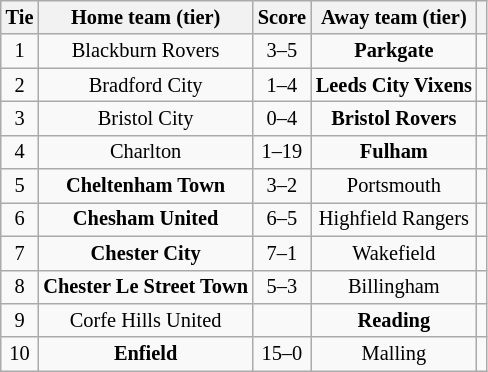<table class="wikitable" style="text-align:center; font-size:85%">
<tr>
<th>Tie</th>
<th>Home team (tier)</th>
<th>Score</th>
<th>Away team (tier)</th>
<th></th>
</tr>
<tr>
<td align="center">1</td>
<td>Blackburn Rovers</td>
<td align="center">3–5</td>
<td><strong>Parkgate</strong></td>
<td></td>
</tr>
<tr>
<td align="center">2</td>
<td>Bradford City</td>
<td align="center">1–4</td>
<td><strong>Leeds City Vixens</strong></td>
<td></td>
</tr>
<tr>
<td align="center">3</td>
<td>Bristol City</td>
<td align="center">0–4</td>
<td><strong>Bristol Rovers</strong></td>
<td></td>
</tr>
<tr>
<td align="center">4</td>
<td>Charlton</td>
<td align="center">1–19</td>
<td><strong>Fulham</strong></td>
<td></td>
</tr>
<tr>
<td align="center">5</td>
<td><strong>Cheltenham Town</strong></td>
<td align="center">3–2</td>
<td>Portsmouth</td>
<td></td>
</tr>
<tr>
<td align="center">6</td>
<td><strong>Chesham United</strong></td>
<td align="center">6–5</td>
<td>Highfield Rangers</td>
<td></td>
</tr>
<tr>
<td align="center">7</td>
<td><strong>Chester City</strong></td>
<td align="center">7–1</td>
<td>Wakefield</td>
<td></td>
</tr>
<tr>
<td align="center">8</td>
<td><strong>Chester Le Street Town</strong></td>
<td align="center">5–3</td>
<td>Billingham</td>
<td></td>
</tr>
<tr>
<td align="center">9</td>
<td>Corfe Hills United</td>
<td align="center"></td>
<td><strong>Reading</strong></td>
<td></td>
</tr>
<tr>
<td align="center">10</td>
<td><strong>Enfield</strong></td>
<td align="center">15–0</td>
<td>Malling</td>
<td></td>
</tr>
</table>
